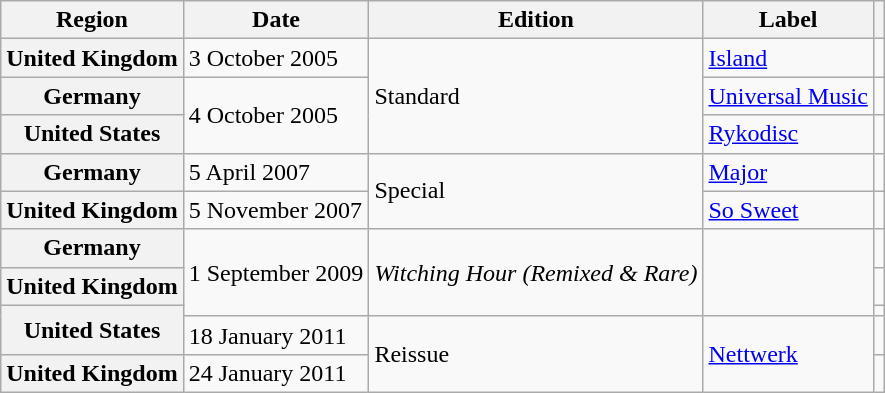<table class="wikitable plainrowheaders">
<tr>
<th scope="col">Region</th>
<th scope="col">Date</th>
<th scope="col">Edition</th>
<th scope="col">Label</th>
<th scope="col"></th>
</tr>
<tr>
<th scope="row">United Kingdom</th>
<td>3 October 2005</td>
<td rowspan="3">Standard</td>
<td><a href='#'>Island</a></td>
<td align="center"></td>
</tr>
<tr>
<th scope="row">Germany</th>
<td rowspan="2">4 October 2005</td>
<td><a href='#'>Universal Music</a></td>
<td align="center"></td>
</tr>
<tr>
<th scope="row">United States</th>
<td><a href='#'>Rykodisc</a></td>
<td align="center"></td>
</tr>
<tr>
<th scope="row">Germany</th>
<td>5 April 2007</td>
<td rowspan="2">Special</td>
<td><a href='#'>Major</a></td>
<td align="center"></td>
</tr>
<tr>
<th scope="row">United Kingdom</th>
<td>5 November 2007</td>
<td><a href='#'>So Sweet</a></td>
<td align="center"></td>
</tr>
<tr>
<th scope="row">Germany</th>
<td rowspan="3">1 September 2009</td>
<td rowspan="3"><em>Witching Hour (Remixed & Rare)</em><br></td>
<td rowspan="3"></td>
<td align="center"></td>
</tr>
<tr>
<th scope="row">United Kingdom</th>
<td align="center"></td>
</tr>
<tr>
<th scope="row" rowspan="2">United States</th>
<td align="center"></td>
</tr>
<tr>
<td>18 January 2011</td>
<td rowspan="2">Reissue</td>
<td rowspan="2"><a href='#'>Nettwerk</a></td>
<td align="center"></td>
</tr>
<tr>
<th scope="row">United Kingdom</th>
<td>24 January 2011</td>
<td align="center"></td>
</tr>
</table>
